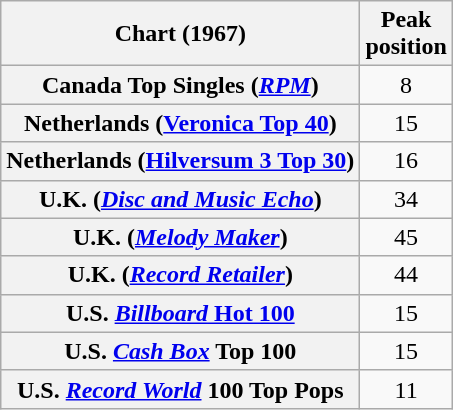<table class="wikitable plainrowheaders sortable">
<tr>
<th scope="col">Chart (1967)</th>
<th scope="col">Peak<br>position</th>
</tr>
<tr>
<th scope="row">Canada Top Singles (<em><a href='#'>RPM</a></em>)</th>
<td align="center">8</td>
</tr>
<tr>
<th scope="row">Netherlands (<a href='#'>Veronica Top 40</a>)</th>
<td align="center">15</td>
</tr>
<tr>
<th scope="row">Netherlands (<a href='#'>Hilversum 3 Top 30</a>)</th>
<td align="center">16</td>
</tr>
<tr>
<th scope="row">U.K. (<em><a href='#'>Disc and Music Echo</a></em>)</th>
<td align="center">34</td>
</tr>
<tr>
<th scope="row">U.K. (<em><a href='#'>Melody Maker</a></em>)</th>
<td align="center">45</td>
</tr>
<tr>
<th scope="row">U.K. (<a href='#'><em>Record Retailer</em></a>)</th>
<td align="center">44</td>
</tr>
<tr>
<th scope="row">U.S. <a href='#'><em>Billboard</em> Hot 100</a></th>
<td align="center">15</td>
</tr>
<tr>
<th scope="row">U.S. <em><a href='#'>Cash Box</a></em> Top 100</th>
<td align="center">15</td>
</tr>
<tr>
<th scope="row">U.S. <em><a href='#'>Record World</a></em> 100 Top Pops</th>
<td align="center">11</td>
</tr>
</table>
